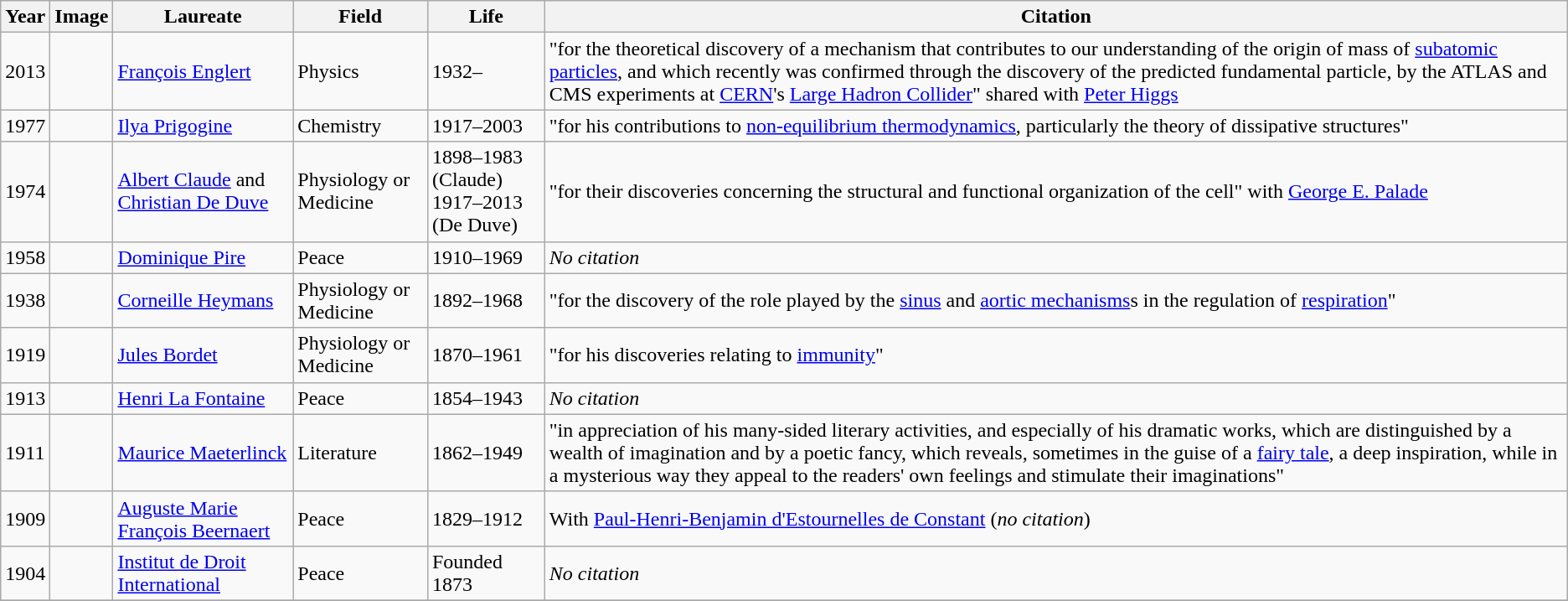<table class="wikitable sortable">
<tr>
<th>Year</th>
<th>Image</th>
<th>Laureate</th>
<th>Field</th>
<th>Life</th>
<th>Citation</th>
</tr>
<tr>
<td>2013</td>
<td></td>
<td><a href='#'>François Englert</a></td>
<td>Physics</td>
<td>1932–</td>
<td>"for the theoretical discovery of a mechanism that contributes to our understanding of the origin of mass of <a href='#'>subatomic particles</a>, and which recently was confirmed through the discovery of the predicted fundamental particle, by the ATLAS and CMS experiments at <a href='#'>CERN</a>'s <a href='#'>Large Hadron Collider</a>" shared with <a href='#'>Peter Higgs</a></td>
</tr>
<tr>
<td>1977</td>
<td></td>
<td><a href='#'>Ilya Prigogine</a></td>
<td>Chemistry</td>
<td>1917–2003</td>
<td>"for his contributions to <a href='#'>non-equilibrium thermodynamics</a>, particularly the theory of dissipative structures"</td>
</tr>
<tr>
<td>1974</td>
<td><br></td>
<td><a href='#'>Albert Claude</a> and <a href='#'>Christian De Duve</a></td>
<td>Physiology or Medicine</td>
<td>1898–1983 (Claude)<br> 1917–2013 (De Duve)</td>
<td>"for their discoveries concerning the structural and functional organization of the cell" with <a href='#'>George E. Palade</a></td>
</tr>
<tr>
<td>1958</td>
<td></td>
<td><a href='#'>Dominique Pire</a></td>
<td>Peace</td>
<td>1910–1969</td>
<td><em>No citation</em></td>
</tr>
<tr>
<td>1938</td>
<td></td>
<td><a href='#'>Corneille Heymans</a></td>
<td>Physiology or Medicine</td>
<td>1892–1968</td>
<td>"for the discovery of the role played by the <a href='#'>sinus</a> and <a href='#'>aortic mechanisms</a>s in the regulation of <a href='#'>respiration</a>"</td>
</tr>
<tr>
<td>1919</td>
<td></td>
<td><a href='#'>Jules Bordet</a></td>
<td>Physiology or Medicine</td>
<td>1870–1961</td>
<td>"for his discoveries relating to <a href='#'>immunity</a>"</td>
</tr>
<tr>
<td>1913</td>
<td></td>
<td><a href='#'>Henri La Fontaine</a></td>
<td>Peace</td>
<td>1854–1943</td>
<td><em>No citation</em></td>
</tr>
<tr>
<td>1911</td>
<td></td>
<td><a href='#'>Maurice Maeterlinck</a></td>
<td>Literature</td>
<td>1862–1949</td>
<td>"in appreciation of his many-sided literary activities, and especially of his dramatic works, which are distinguished by a wealth of imagination and by a poetic fancy, which reveals, sometimes in the guise of a <a href='#'>fairy tale</a>, a deep inspiration, while in a mysterious way they appeal to the readers' own feelings and stimulate their imaginations"</td>
</tr>
<tr>
<td>1909</td>
<td></td>
<td><a href='#'>Auguste Marie François Beernaert</a></td>
<td>Peace</td>
<td>1829–1912</td>
<td>With <a href='#'>Paul-Henri-Benjamin d'Estournelles de Constant</a> (<em>no citation</em>)</td>
</tr>
<tr>
<td>1904</td>
<td></td>
<td><a href='#'>Institut de Droit International</a></td>
<td>Peace</td>
<td>Founded 1873</td>
<td><em>No citation</em></td>
</tr>
<tr>
</tr>
</table>
